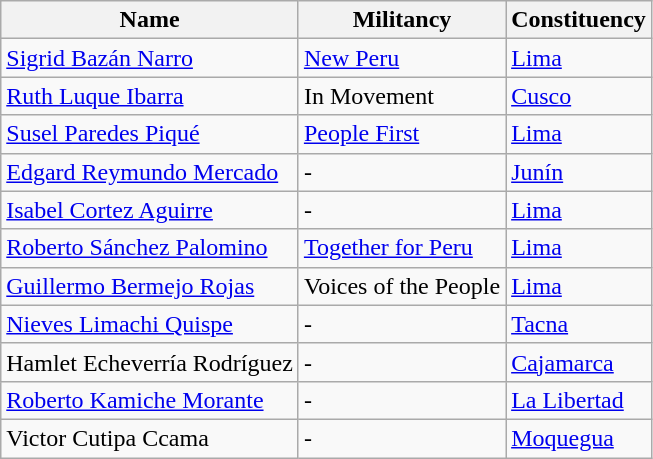<table class="wikitable">
<tr>
<th>Name</th>
<th>Militancy</th>
<th>Constituency</th>
</tr>
<tr>
<td><a href='#'>Sigrid Bazán Narro</a></td>
<td><a href='#'>New Peru</a></td>
<td><a href='#'>Lima</a></td>
</tr>
<tr>
<td><a href='#'>Ruth Luque Ibarra</a></td>
<td>In Movement</td>
<td><a href='#'>Cusco</a></td>
</tr>
<tr>
<td><a href='#'>Susel Paredes Piqué</a></td>
<td><a href='#'>People First</a></td>
<td><a href='#'>Lima</a></td>
</tr>
<tr>
<td><a href='#'>Edgard Reymundo Mercado</a></td>
<td>-</td>
<td><a href='#'>Junín</a></td>
</tr>
<tr>
<td><a href='#'>Isabel Cortez Aguirre</a></td>
<td>-</td>
<td><a href='#'>Lima</a></td>
</tr>
<tr>
<td><a href='#'>Roberto Sánchez Palomino</a></td>
<td><a href='#'>Together for Peru</a></td>
<td><a href='#'>Lima</a></td>
</tr>
<tr>
<td><a href='#'>Guillermo Bermejo Rojas</a></td>
<td>Voices of the People</td>
<td><a href='#'>Lima</a></td>
</tr>
<tr>
<td><a href='#'>Nieves Limachi Quispe</a></td>
<td>-</td>
<td><a href='#'>Tacna</a></td>
</tr>
<tr>
<td>Hamlet Echeverría Rodríguez</td>
<td>-</td>
<td><a href='#'>Cajamarca</a></td>
</tr>
<tr>
<td><a href='#'>Roberto Kamiche Morante</a></td>
<td>-</td>
<td><a href='#'>La Libertad</a></td>
</tr>
<tr>
<td>Victor Cutipa Ccama</td>
<td>-</td>
<td><a href='#'>Moquegua</a></td>
</tr>
</table>
